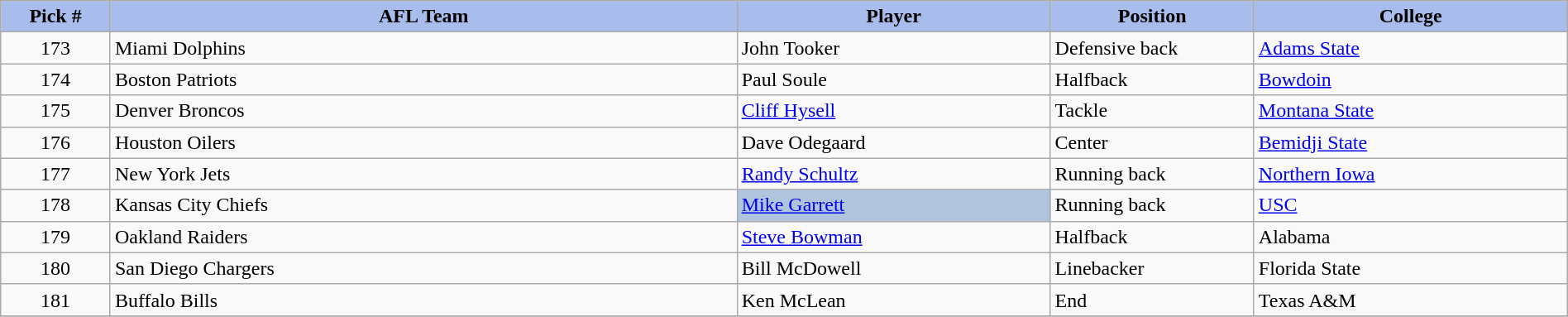<table class="wikitable sortable sortable" style="width: 100%">
<tr>
<th style="background:#A8BDEC;" width=7%>Pick #</th>
<th width=40% style="background:#A8BDEC;">AFL Team</th>
<th width=20% style="background:#A8BDEC;">Player</th>
<th width=13% style="background:#A8BDEC;">Position</th>
<th style="background:#A8BDEC;">College</th>
</tr>
<tr>
<td align=center>173</td>
<td>Miami Dolphins</td>
<td>John Tooker</td>
<td>Defensive back</td>
<td><a href='#'>Adams State</a></td>
</tr>
<tr>
<td align=center>174</td>
<td>Boston Patriots</td>
<td>Paul Soule</td>
<td>Halfback</td>
<td><a href='#'>Bowdoin</a></td>
</tr>
<tr>
<td align=center>175</td>
<td>Denver Broncos</td>
<td><a href='#'>Cliff Hysell</a></td>
<td>Tackle</td>
<td><a href='#'>Montana State</a></td>
</tr>
<tr>
<td align=center>176</td>
<td>Houston Oilers</td>
<td>Dave Odegaard</td>
<td>Center</td>
<td><a href='#'>Bemidji State</a></td>
</tr>
<tr>
<td align=center>177</td>
<td>New York Jets</td>
<td><a href='#'>Randy Schultz</a></td>
<td>Running back</td>
<td><a href='#'>Northern Iowa</a></td>
</tr>
<tr>
<td align=center>178</td>
<td>Kansas City Chiefs</td>
<td bgcolor=lightsteelblue><a href='#'>Mike Garrett</a></td>
<td>Running back</td>
<td><a href='#'>USC</a></td>
</tr>
<tr>
<td align=center>179</td>
<td>Oakland Raiders</td>
<td><a href='#'>Steve Bowman</a></td>
<td>Halfback</td>
<td>Alabama</td>
</tr>
<tr>
<td align=center>180</td>
<td>San Diego Chargers</td>
<td>Bill McDowell</td>
<td>Linebacker</td>
<td>Florida State</td>
</tr>
<tr>
<td align=center>181</td>
<td>Buffalo Bills</td>
<td>Ken McLean</td>
<td>End</td>
<td>Texas A&M</td>
</tr>
<tr>
</tr>
</table>
